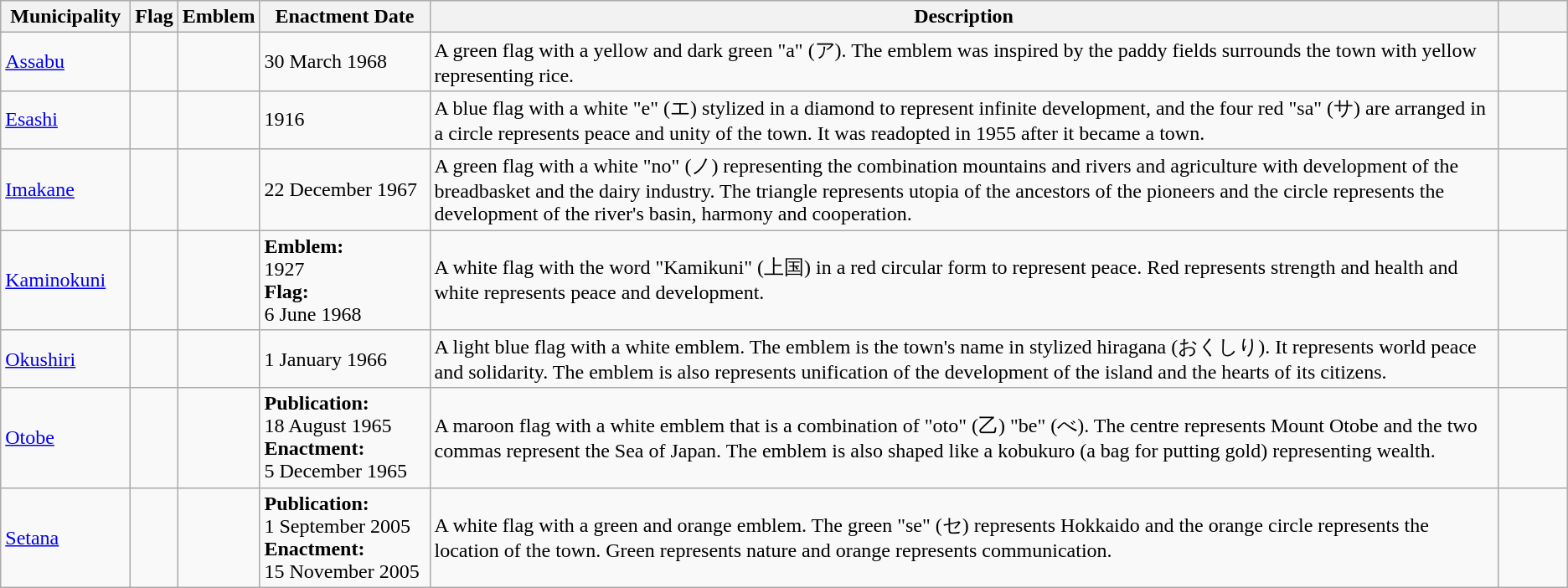<table class="wikitable">
<tr>
<th style="width:12ch;">Municipality</th>
<th>Flag</th>
<th>Emblem</th>
<th style="width:16ch;">Enactment Date</th>
<th>Description</th>
<th style="width:6ch;"></th>
</tr>
<tr>
<td><a href='#'>Assabu</a></td>
<td></td>
<td></td>
<td>30 March 1968</td>
<td>A green flag with a yellow and dark green "a" (ア). The emblem was inspired by the paddy fields surrounds the town with yellow representing rice.</td>
<td></td>
</tr>
<tr>
<td><a href='#'>Esashi</a></td>
<td></td>
<td></td>
<td>1916</td>
<td>A blue flag with a white "e" (エ) stylized in a diamond to represent infinite development, and the four red "sa" (サ) are arranged in a circle represents peace and unity of the town. It was readopted in 1955 after it became a town.</td>
<td></td>
</tr>
<tr>
<td><a href='#'>Imakane</a></td>
<td></td>
<td></td>
<td>22 December 1967</td>
<td>A green flag with a white "no" (ノ) representing the combination mountains and rivers and agriculture with development of the breadbasket and the dairy industry. The triangle represents utopia of the ancestors of the pioneers and the circle represents the development of the river's basin, harmony and cooperation.</td>
<td></td>
</tr>
<tr>
<td><a href='#'>Kaminokuni</a></td>
<td></td>
<td></td>
<td><strong>Emblem:</strong><br>1927<br><strong>Flag:</strong><br>6 June 1968</td>
<td>A white flag with the word "Kamikuni" (上国) in a red circular form to represent peace. Red represents strength and health and white represents peace and development.</td>
<td></td>
</tr>
<tr>
<td><a href='#'>Okushiri</a></td>
<td></td>
<td></td>
<td>1 January 1966</td>
<td>A light blue flag with a white emblem. The emblem is the town's name in stylized hiragana (おくしり). It represents world peace and solidarity. The emblem is also represents unification of the development of the island and the hearts of its citizens.</td>
<td></td>
</tr>
<tr>
<td><a href='#'>Otobe</a></td>
<td></td>
<td></td>
<td><strong>Publication:</strong><br>18 August 1965<br><strong>Enactment:</strong><br>5 December 1965</td>
<td>A maroon flag with a white emblem that is a combination of "oto" (乙) "be" (べ). The centre represents Mount Otobe and the two commas represent the Sea of Japan. The emblem is also shaped like a kobukuro (a bag for putting gold) representing wealth.</td>
<td></td>
</tr>
<tr>
<td><a href='#'>Setana</a></td>
<td></td>
<td></td>
<td><strong>Publication:</strong><br>1 September 2005<br><strong>Enactment:</strong><br>15 November 2005</td>
<td>A white flag with a green and orange emblem. The green "se" (セ) represents Hokkaido and the orange circle represents the location of the town. Green represents nature  and orange represents communication.</td>
<td></td>
</tr>
</table>
